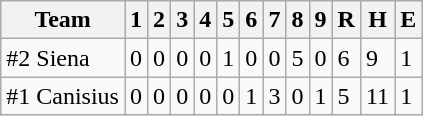<table class="wikitable">
<tr>
<th>Team</th>
<th>1</th>
<th>2</th>
<th>3</th>
<th>4</th>
<th>5</th>
<th>6</th>
<th>7</th>
<th>8</th>
<th>9</th>
<th>R</th>
<th>H</th>
<th>E</th>
</tr>
<tr>
<td>#2 Siena</td>
<td>0</td>
<td>0</td>
<td>0</td>
<td>0</td>
<td>1</td>
<td>0</td>
<td>0</td>
<td>5</td>
<td>0</td>
<td>6</td>
<td>9</td>
<td>1</td>
</tr>
<tr>
<td>#1 Canisius</td>
<td>0</td>
<td>0</td>
<td>0</td>
<td>0</td>
<td>0</td>
<td>1</td>
<td>3</td>
<td>0</td>
<td>1</td>
<td>5</td>
<td>11</td>
<td>1</td>
</tr>
</table>
